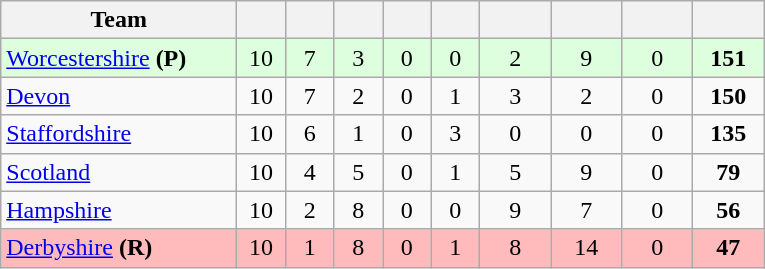<table class="wikitable" style="text-align:center">
<tr>
<th width="150">Team</th>
<th width="25"></th>
<th width="25"></th>
<th width="25"></th>
<th width="25"></th>
<th width="25"></th>
<th width="40"></th>
<th width="40"></th>
<th width="40"></th>
<th width="40"></th>
</tr>
<tr style="background:#dfd">
<td style="text-align:left"><a href='#'>Worcestershire</a> <strong>(P)</strong></td>
<td>10</td>
<td>7</td>
<td>3</td>
<td>0</td>
<td>0</td>
<td>2</td>
<td>9</td>
<td>0</td>
<td><strong>151</strong></td>
</tr>
<tr>
<td style="text-align:left"><a href='#'>Devon</a></td>
<td>10</td>
<td>7</td>
<td>2</td>
<td>0</td>
<td>1</td>
<td>3</td>
<td>2</td>
<td>0</td>
<td><strong>150</strong></td>
</tr>
<tr>
<td style="text-align:left"><a href='#'>Staffordshire</a></td>
<td>10</td>
<td>6</td>
<td>1</td>
<td>0</td>
<td>3</td>
<td>0</td>
<td>0</td>
<td>0</td>
<td><strong>135</strong></td>
</tr>
<tr>
<td style="text-align:left"><a href='#'>Scotland</a></td>
<td>10</td>
<td>4</td>
<td>5</td>
<td>0</td>
<td>1</td>
<td>5</td>
<td>9</td>
<td>0</td>
<td><strong>79</strong></td>
</tr>
<tr>
<td style="text-align:left"><a href='#'>Hampshire</a></td>
<td>10</td>
<td>2</td>
<td>8</td>
<td>0</td>
<td>0</td>
<td>9</td>
<td>7</td>
<td>0</td>
<td><strong>56</strong></td>
</tr>
<tr style="background:#FFBBBB">
<td style="text-align:left"><a href='#'>Derbyshire</a> <strong>(R)</strong></td>
<td>10</td>
<td>1</td>
<td>8</td>
<td>0</td>
<td>1</td>
<td>8</td>
<td>14</td>
<td>0</td>
<td><strong>47</strong></td>
</tr>
</table>
